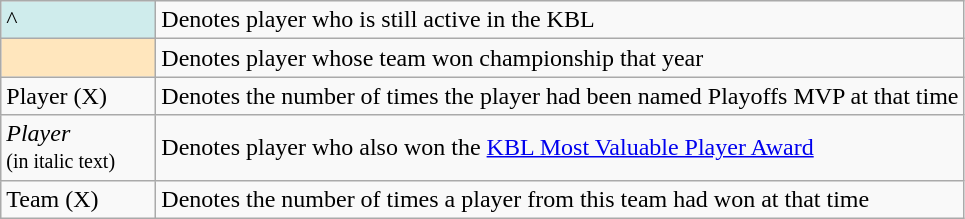<table class="wikitable">
<tr>
<td style="background-color:#CFECEC; border:1px solid #aaaaaa; width:6em">^</td>
<td>Denotes player who is still active in the KBL</td>
</tr>
<tr>
<td style="background-color:#FFE6BD; border:1px solid #aaaaaa; width:6em"></td>
<td>Denotes player whose team won championship that year</td>
</tr>
<tr>
<td>Player (X)</td>
<td>Denotes the number of times the player had been named Playoffs MVP at that time</td>
</tr>
<tr>
<td><em>Player</em><br><small>(in italic text)</small></td>
<td>Denotes player who also won the <a href='#'>KBL Most Valuable Player Award</a></td>
</tr>
<tr>
<td>Team (X)</td>
<td>Denotes the number of times a player from this team had won at that time</td>
</tr>
</table>
